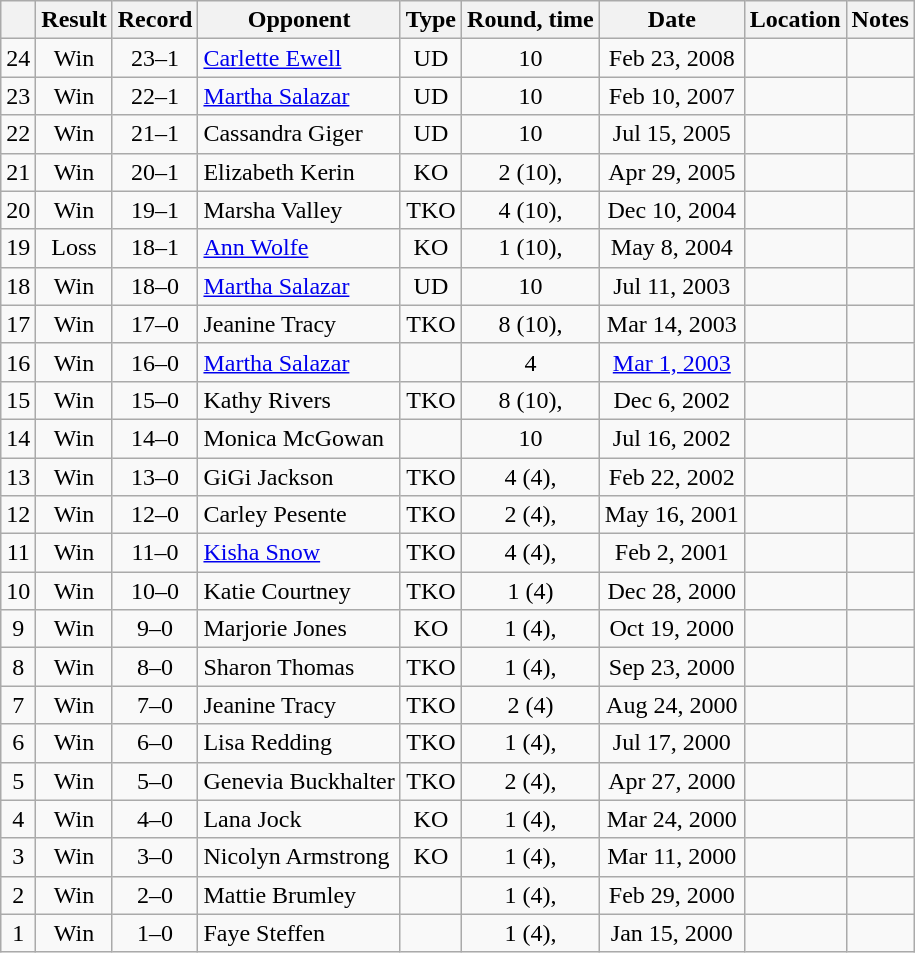<table class="wikitable" style="text-align:center">
<tr>
<th></th>
<th>Result</th>
<th>Record</th>
<th>Opponent</th>
<th>Type</th>
<th>Round, time</th>
<th>Date</th>
<th>Location</th>
<th>Notes</th>
</tr>
<tr>
<td>24</td>
<td>Win</td>
<td>23–1</td>
<td align=left> <a href='#'>Carlette Ewell</a></td>
<td>UD</td>
<td>10</td>
<td>Feb 23, 2008</td>
<td align=left></td>
<td></td>
</tr>
<tr>
<td>23</td>
<td>Win</td>
<td>22–1</td>
<td align=left> <a href='#'>Martha Salazar</a></td>
<td>UD</td>
<td>10</td>
<td>Feb 10, 2007</td>
<td align=left></td>
<td align=left></td>
</tr>
<tr>
<td>22</td>
<td>Win</td>
<td>21–1</td>
<td align=left> Cassandra Giger</td>
<td>UD</td>
<td>10</td>
<td>Jul 15, 2005</td>
<td align=left></td>
<td align=left></td>
</tr>
<tr>
<td>21</td>
<td>Win</td>
<td>20–1</td>
<td align=left> Elizabeth Kerin</td>
<td>KO</td>
<td>2 (10), </td>
<td>Apr 29, 2005</td>
<td align=left></td>
<td align=left></td>
</tr>
<tr>
<td>20</td>
<td>Win</td>
<td>19–1</td>
<td align=left> Marsha Valley</td>
<td>TKO</td>
<td>4 (10), </td>
<td>Dec 10, 2004</td>
<td align=left></td>
<td></td>
</tr>
<tr>
<td>19</td>
<td>Loss</td>
<td>18–1</td>
<td align=left> <a href='#'>Ann Wolfe</a></td>
<td>KO</td>
<td>1 (10), </td>
<td>May 8, 2004</td>
<td align=left></td>
<td align=left></td>
</tr>
<tr>
<td>18</td>
<td>Win</td>
<td>18–0</td>
<td align=left> <a href='#'>Martha Salazar</a></td>
<td>UD</td>
<td>10</td>
<td>Jul 11, 2003</td>
<td align=left></td>
<td align=left></td>
</tr>
<tr>
<td>17</td>
<td>Win</td>
<td>17–0</td>
<td align=left> Jeanine Tracy</td>
<td>TKO</td>
<td>8 (10), </td>
<td>Mar 14, 2003</td>
<td align=left></td>
<td></td>
</tr>
<tr>
<td>16</td>
<td>Win</td>
<td>16–0</td>
<td align=left> <a href='#'>Martha Salazar</a></td>
<td></td>
<td>4</td>
<td><a href='#'>Mar 1, 2003</a></td>
<td align=left></td>
<td></td>
</tr>
<tr>
<td>15</td>
<td>Win</td>
<td>15–0</td>
<td align=left> Kathy Rivers</td>
<td>TKO</td>
<td>8 (10), </td>
<td>Dec 6, 2002</td>
<td align=left></td>
<td align=left></td>
</tr>
<tr>
<td>14</td>
<td>Win</td>
<td>14–0</td>
<td align=left> Monica McGowan</td>
<td></td>
<td>10</td>
<td>Jul 16, 2002</td>
<td align=left></td>
<td align=left></td>
</tr>
<tr>
<td>13</td>
<td>Win</td>
<td>13–0</td>
<td align=left> GiGi Jackson</td>
<td>TKO</td>
<td>4 (4), </td>
<td>Feb 22, 2002</td>
<td align=left></td>
<td></td>
</tr>
<tr>
<td>12</td>
<td>Win</td>
<td>12–0</td>
<td align=left> Carley Pesente</td>
<td>TKO</td>
<td>2 (4), </td>
<td>May 16, 2001</td>
<td align=left></td>
<td></td>
</tr>
<tr>
<td>11</td>
<td>Win</td>
<td>11–0</td>
<td align=left> <a href='#'>Kisha Snow</a></td>
<td>TKO</td>
<td>4 (4), </td>
<td>Feb 2, 2001</td>
<td align=left></td>
<td></td>
</tr>
<tr>
<td>10</td>
<td>Win</td>
<td>10–0</td>
<td align=left> Katie Courtney</td>
<td>TKO</td>
<td>1 (4)</td>
<td>Dec 28, 2000</td>
<td align=left></td>
<td></td>
</tr>
<tr>
<td>9</td>
<td>Win</td>
<td>9–0</td>
<td align=left> Marjorie Jones</td>
<td>KO</td>
<td>1 (4), </td>
<td>Oct 19, 2000</td>
<td align=left></td>
<td></td>
</tr>
<tr>
<td>8</td>
<td>Win</td>
<td>8–0</td>
<td align=left> Sharon Thomas</td>
<td>TKO</td>
<td>1 (4), </td>
<td>Sep 23, 2000</td>
<td align=left></td>
<td></td>
</tr>
<tr>
<td>7</td>
<td>Win</td>
<td>7–0</td>
<td align=left> Jeanine Tracy</td>
<td>TKO</td>
<td>2 (4)</td>
<td>Aug 24, 2000</td>
<td align=left></td>
<td></td>
</tr>
<tr>
<td>6</td>
<td>Win</td>
<td>6–0</td>
<td align=left> Lisa Redding</td>
<td>TKO</td>
<td>1 (4), </td>
<td>Jul 17, 2000</td>
<td align=left></td>
<td></td>
</tr>
<tr>
<td>5</td>
<td>Win</td>
<td>5–0</td>
<td align=left> Genevia Buckhalter</td>
<td>TKO</td>
<td>2 (4), </td>
<td>Apr 27, 2000</td>
<td align=left></td>
<td></td>
</tr>
<tr>
<td>4</td>
<td>Win</td>
<td>4–0</td>
<td align=left> Lana Jock</td>
<td>KO</td>
<td>1 (4), </td>
<td>Mar 24, 2000</td>
<td align=left></td>
<td></td>
</tr>
<tr>
<td>3</td>
<td>Win</td>
<td>3–0</td>
<td align=left> Nicolyn Armstrong</td>
<td>KO</td>
<td>1 (4), </td>
<td>Mar 11, 2000</td>
<td align=left></td>
<td></td>
</tr>
<tr>
<td>2</td>
<td>Win</td>
<td>2–0</td>
<td align=left> Mattie Brumley</td>
<td></td>
<td>1 (4), </td>
<td>Feb 29, 2000</td>
<td align=left></td>
<td></td>
</tr>
<tr>
<td>1</td>
<td>Win</td>
<td>1–0</td>
<td align=left> Faye Steffen</td>
<td></td>
<td>1 (4), </td>
<td>Jan 15, 2000</td>
<td align=left></td>
<td></td>
</tr>
</table>
